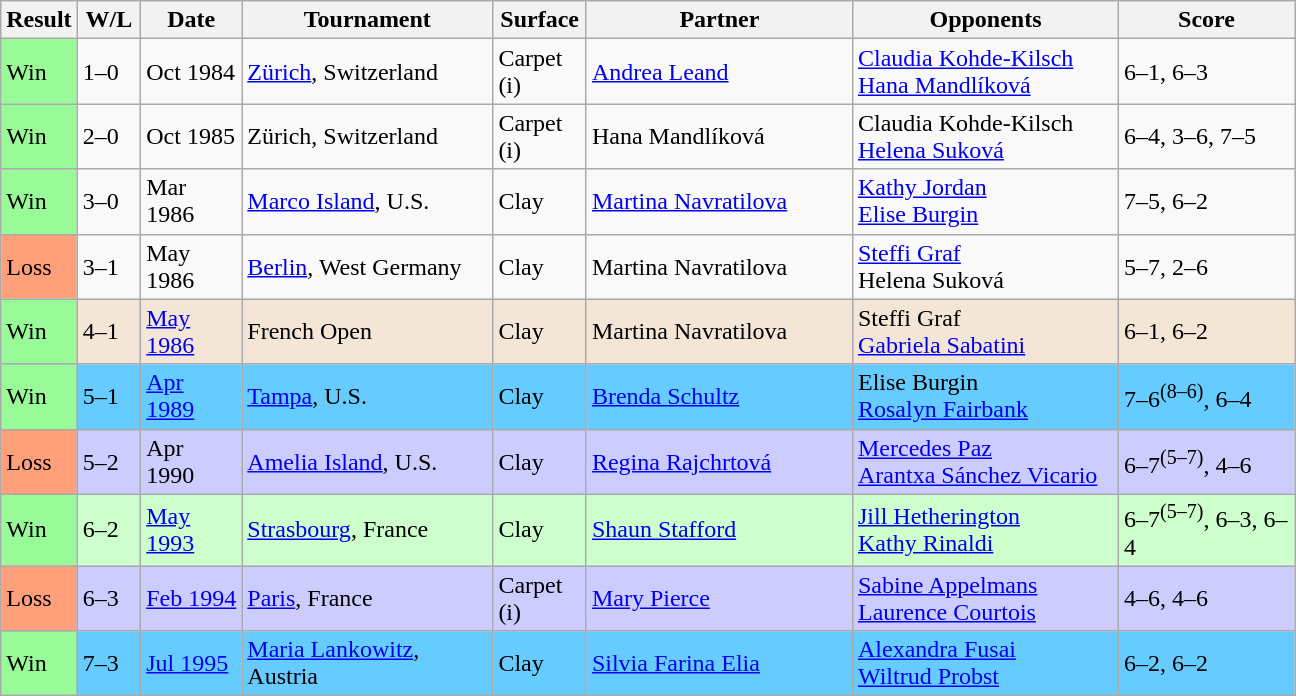<table class="sortable wikitable">
<tr>
<th style="width:40px">Result</th>
<th style="width:35px" class="unsortable">W/L</th>
<th style="width:60px">Date</th>
<th style="width:160px">Tournament</th>
<th style="width:55px">Surface</th>
<th style="width:170px">Partner</th>
<th style="width:170px">Opponents</th>
<th style="width:110px" class="unsortable">Score</th>
</tr>
<tr>
<td style="background:#98fb98;">Win</td>
<td>1–0</td>
<td>Oct 1984</td>
<td><a href='#'>Zürich</a>, Switzerland</td>
<td>Carpet (i)</td>
<td> <a href='#'>Andrea Leand</a></td>
<td> <a href='#'>Claudia Kohde-Kilsch</a> <br>  <a href='#'>Hana Mandlíková</a></td>
<td>6–1, 6–3</td>
</tr>
<tr>
<td style="background:#98fb98;">Win</td>
<td>2–0</td>
<td>Oct 1985</td>
<td>Zürich, Switzerland</td>
<td>Carpet (i)</td>
<td> Hana Mandlíková</td>
<td> Claudia Kohde-Kilsch <br>  <a href='#'>Helena Suková</a></td>
<td>6–4, 3–6, 7–5</td>
</tr>
<tr>
<td style="background:#98fb98;">Win</td>
<td>3–0</td>
<td>Mar 1986</td>
<td><a href='#'>Marco Island</a>, U.S.</td>
<td>Clay</td>
<td> <a href='#'>Martina Navratilova</a></td>
<td> <a href='#'>Kathy Jordan</a> <br>  <a href='#'>Elise Burgin</a></td>
<td>7–5, 6–2</td>
</tr>
<tr>
<td style="background:#ffa07a;">Loss</td>
<td>3–1</td>
<td>May 1986</td>
<td><a href='#'>Berlin</a>, West Germany</td>
<td>Clay</td>
<td> Martina Navratilova</td>
<td> <a href='#'>Steffi Graf</a> <br>  Helena Suková</td>
<td>5–7, 2–6</td>
</tr>
<tr style="background:#f3e6d7;">
<td style="background:#98fb98;">Win</td>
<td>4–1</td>
<td><a href='#'>May 1986</a></td>
<td>French Open</td>
<td>Clay</td>
<td> Martina Navratilova</td>
<td> Steffi Graf <br>  <a href='#'>Gabriela Sabatini</a></td>
<td>6–1, 6–2</td>
</tr>
<tr style="background:#66ccff;">
<td style="background:#98fb98;">Win</td>
<td>5–1</td>
<td><a href='#'>Apr 1989</a></td>
<td><a href='#'>Tampa</a>, U.S.</td>
<td>Clay</td>
<td> <a href='#'>Brenda Schultz</a></td>
<td> Elise Burgin <br>  <a href='#'>Rosalyn Fairbank</a></td>
<td>7–6<sup>(8–6)</sup>, 6–4</td>
</tr>
<tr style="background:#ccccff;">
<td style="background:#ffa07a;">Loss</td>
<td>5–2</td>
<td>Apr 1990</td>
<td><a href='#'>Amelia Island</a>, U.S.</td>
<td>Clay</td>
<td> <a href='#'>Regina Rajchrtová</a></td>
<td> <a href='#'>Mercedes Paz</a> <br>  <a href='#'>Arantxa Sánchez Vicario</a></td>
<td>6–7<sup>(5–7)</sup>, 4–6</td>
</tr>
<tr style="background:#ccffcc;">
<td style="background:#98fb98;">Win</td>
<td>6–2</td>
<td><a href='#'>May 1993</a></td>
<td><a href='#'>Strasbourg</a>, France</td>
<td>Clay</td>
<td> <a href='#'>Shaun Stafford</a></td>
<td> <a href='#'>Jill Hetherington</a> <br>  <a href='#'>Kathy Rinaldi</a></td>
<td>6–7<sup>(5–7)</sup>, 6–3, 6–4</td>
</tr>
<tr style="background:#ccccff;">
<td style="background:#ffa07a;">Loss</td>
<td>6–3</td>
<td><a href='#'>Feb 1994</a></td>
<td><a href='#'>Paris</a>, France</td>
<td>Carpet (i)</td>
<td> <a href='#'>Mary Pierce</a></td>
<td> <a href='#'>Sabine Appelmans</a> <br>  <a href='#'>Laurence Courtois</a></td>
<td>4–6, 4–6</td>
</tr>
<tr style="background:#66ccff;">
<td style="background:#98fb98;">Win</td>
<td>7–3</td>
<td><a href='#'>Jul 1995</a></td>
<td><a href='#'>Maria Lankowitz</a>, Austria</td>
<td>Clay</td>
<td> <a href='#'>Silvia Farina Elia</a></td>
<td> <a href='#'>Alexandra Fusai</a> <br>  <a href='#'>Wiltrud Probst</a></td>
<td>6–2, 6–2</td>
</tr>
</table>
